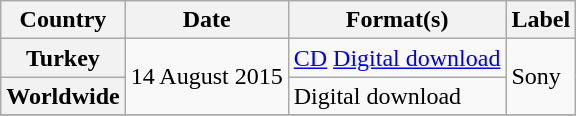<table class="wikitable plainrowheaders">
<tr>
<th scope="col">Country</th>
<th scope="col">Date</th>
<th scope="col">Format(s)</th>
<th scope="col">Label</th>
</tr>
<tr>
<th scope="row">Turkey</th>
<td rowspan="2">14 August 2015</td>
<td><a href='#'>CD</a> <a href='#'>Digital download</a></td>
<td rowspan="2">Sony</td>
</tr>
<tr>
<th scope="row">Worldwide</th>
<td>Digital download</td>
</tr>
<tr>
</tr>
</table>
